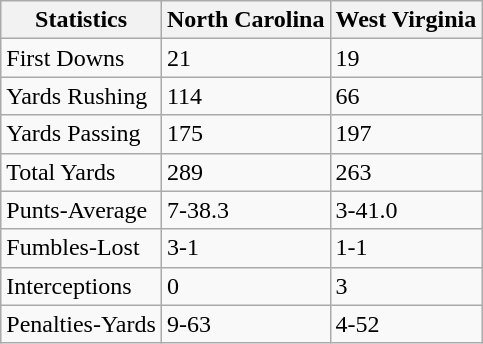<table class="wikitable">
<tr>
<th>Statistics</th>
<th>North Carolina</th>
<th>West Virginia</th>
</tr>
<tr>
<td>First Downs</td>
<td>21</td>
<td>19</td>
</tr>
<tr>
<td>Yards Rushing</td>
<td>114</td>
<td>66</td>
</tr>
<tr>
<td>Yards Passing</td>
<td>175</td>
<td>197</td>
</tr>
<tr>
<td>Total Yards</td>
<td>289</td>
<td>263</td>
</tr>
<tr>
<td>Punts-Average</td>
<td>7-38.3</td>
<td>3-41.0</td>
</tr>
<tr>
<td>Fumbles-Lost</td>
<td>3-1</td>
<td>1-1</td>
</tr>
<tr>
<td>Interceptions</td>
<td>0</td>
<td>3</td>
</tr>
<tr>
<td>Penalties-Yards</td>
<td>9-63</td>
<td>4-52</td>
</tr>
</table>
